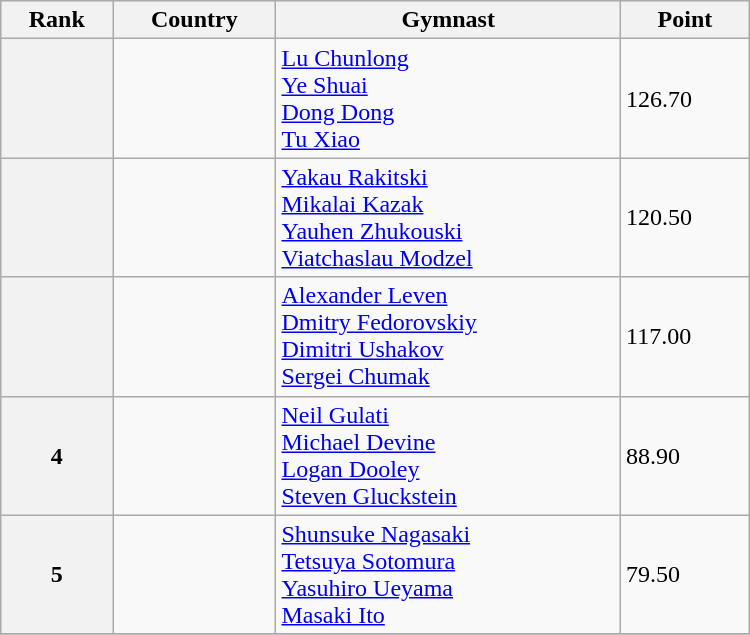<table class="wikitable" width=500>
<tr bgcolor="#efefef">
<th>Rank</th>
<th>Country</th>
<th>Gymnast</th>
<th>Point</th>
</tr>
<tr>
<th></th>
<td></td>
<td><a href='#'>Lu Chunlong</a> <br> <a href='#'>Ye Shuai</a> <br> <a href='#'>Dong Dong</a> <br> <a href='#'>Tu Xiao</a></td>
<td>126.70</td>
</tr>
<tr>
<th></th>
<td></td>
<td><a href='#'>Yakau Rakitski</a> <br> <a href='#'>Mikalai Kazak</a> <br> <a href='#'>Yauhen Zhukouski</a> <br> <a href='#'>Viatchaslau Modzel</a></td>
<td>120.50</td>
</tr>
<tr>
<th></th>
<td></td>
<td><a href='#'>Alexander Leven</a> <br> <a href='#'>Dmitry Fedorovskiy</a> <br> <a href='#'>Dimitri Ushakov</a> <br> <a href='#'>Sergei Chumak</a></td>
<td>117.00</td>
</tr>
<tr>
<th>4</th>
<td></td>
<td><a href='#'>Neil Gulati</a> <br> <a href='#'>Michael Devine</a> <br> <a href='#'>Logan Dooley</a> <br> <a href='#'>Steven Gluckstein</a></td>
<td>88.90</td>
</tr>
<tr>
<th>5</th>
<td></td>
<td><a href='#'>Shunsuke Nagasaki</a> <br> <a href='#'>Tetsuya Sotomura</a> <br> <a href='#'>Yasuhiro Ueyama</a> <br> <a href='#'>Masaki Ito</a></td>
<td>79.50</td>
</tr>
<tr>
</tr>
</table>
